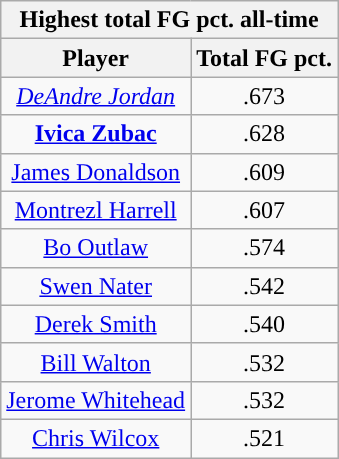<table class="wikitable sortable" style="text-align:center">
<tr>
<th colspan="2">Highest total FG pct. all-time</th>
</tr>
<tr>
<th>Player</th>
<th>Total FG pct.</th>
</tr>
<tr>
<td><em><a href='#'>DeAndre Jordan</a></em></td>
<td>.673</td>
</tr>
<tr>
<td><strong><a href='#'>Ivica Zubac</a></strong></td>
<td>.628</td>
</tr>
<tr>
<td><a href='#'>James Donaldson</a></td>
<td>.609</td>
</tr>
<tr>
<td><a href='#'>Montrezl Harrell</a></td>
<td>.607</td>
</tr>
<tr>
<td><a href='#'>Bo Outlaw</a></td>
<td>.574</td>
</tr>
<tr>
<td><a href='#'>Swen Nater</a></td>
<td>.542</td>
</tr>
<tr>
<td><a href='#'>Derek Smith</a></td>
<td>.540</td>
</tr>
<tr>
<td><a href='#'>Bill Walton</a></td>
<td>.532</td>
</tr>
<tr>
<td><a href='#'>Jerome Whitehead</a></td>
<td>.532</td>
</tr>
<tr>
<td><a href='#'>Chris Wilcox</a></td>
<td>.521</td>
</tr>
</table>
